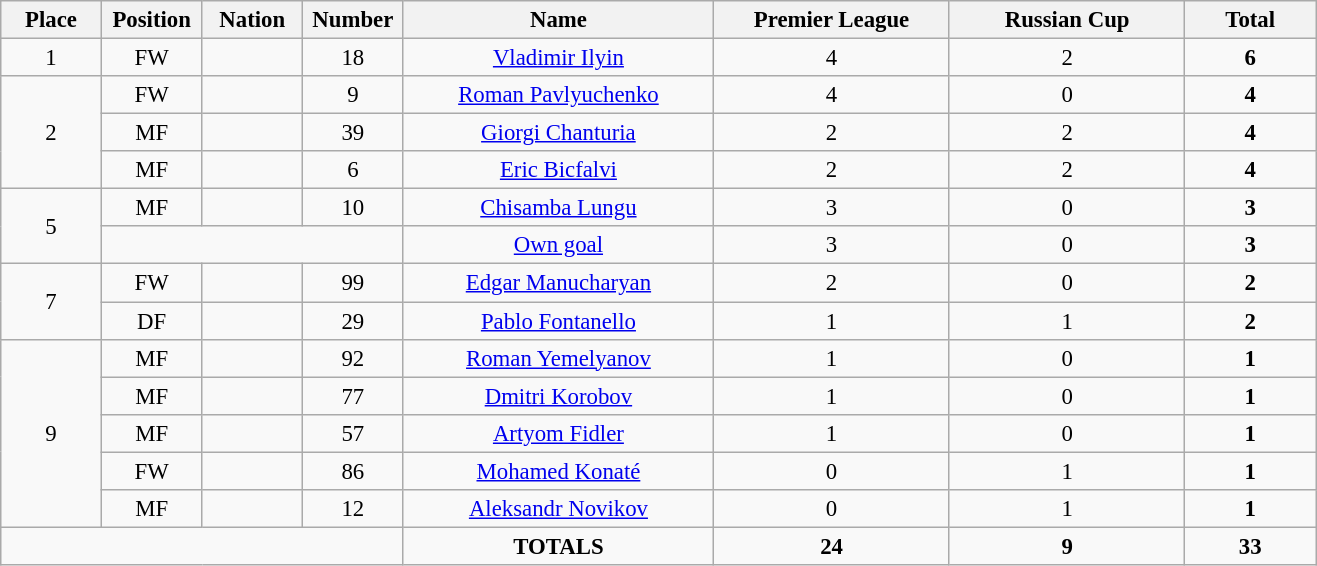<table class="wikitable" style="font-size: 95%; text-align: center;">
<tr>
<th width=60>Place</th>
<th width=60>Position</th>
<th width=60>Nation</th>
<th width=60>Number</th>
<th width=200>Name</th>
<th width=150>Premier League</th>
<th width=150>Russian Cup</th>
<th width=80><strong>Total</strong></th>
</tr>
<tr>
<td>1</td>
<td>FW</td>
<td></td>
<td>18</td>
<td><a href='#'>Vladimir Ilyin</a></td>
<td>4</td>
<td>2</td>
<td><strong>6</strong></td>
</tr>
<tr>
<td rowspan="3">2</td>
<td>FW</td>
<td></td>
<td>9</td>
<td><a href='#'>Roman Pavlyuchenko</a></td>
<td>4</td>
<td>0</td>
<td><strong>4</strong></td>
</tr>
<tr>
<td>MF</td>
<td></td>
<td>39</td>
<td><a href='#'>Giorgi Chanturia</a></td>
<td>2</td>
<td>2</td>
<td><strong>4</strong></td>
</tr>
<tr>
<td>MF</td>
<td></td>
<td>6</td>
<td><a href='#'>Eric Bicfalvi</a></td>
<td>2</td>
<td>2</td>
<td><strong>4</strong></td>
</tr>
<tr>
<td rowspan="2">5</td>
<td>MF</td>
<td></td>
<td>10</td>
<td><a href='#'>Chisamba Lungu</a></td>
<td>3</td>
<td>0</td>
<td><strong>3</strong></td>
</tr>
<tr>
<td colspan="3"></td>
<td><a href='#'>Own goal</a></td>
<td>3</td>
<td>0</td>
<td><strong>3</strong></td>
</tr>
<tr>
<td rowspan="2">7</td>
<td>FW</td>
<td></td>
<td>99</td>
<td><a href='#'>Edgar Manucharyan</a></td>
<td>2</td>
<td>0</td>
<td><strong>2</strong></td>
</tr>
<tr>
<td>DF</td>
<td></td>
<td>29</td>
<td><a href='#'>Pablo Fontanello</a></td>
<td>1</td>
<td>1</td>
<td><strong>2</strong></td>
</tr>
<tr>
<td rowspan="5">9</td>
<td>MF</td>
<td></td>
<td>92</td>
<td><a href='#'>Roman Yemelyanov</a></td>
<td>1</td>
<td>0</td>
<td><strong>1</strong></td>
</tr>
<tr>
<td>MF</td>
<td></td>
<td>77</td>
<td><a href='#'>Dmitri Korobov</a></td>
<td>1</td>
<td>0</td>
<td><strong>1</strong></td>
</tr>
<tr>
<td>MF</td>
<td></td>
<td>57</td>
<td><a href='#'>Artyom Fidler</a></td>
<td>1</td>
<td>0</td>
<td><strong>1</strong></td>
</tr>
<tr>
<td>FW</td>
<td></td>
<td>86</td>
<td><a href='#'>Mohamed Konaté</a></td>
<td>0</td>
<td>1</td>
<td><strong>1</strong></td>
</tr>
<tr>
<td>MF</td>
<td></td>
<td>12</td>
<td><a href='#'>Aleksandr Novikov</a></td>
<td>0</td>
<td>1</td>
<td><strong>1</strong></td>
</tr>
<tr>
<td colspan="4"></td>
<td><strong>TOTALS</strong></td>
<td><strong>24</strong></td>
<td><strong>9</strong></td>
<td><strong>33</strong></td>
</tr>
</table>
